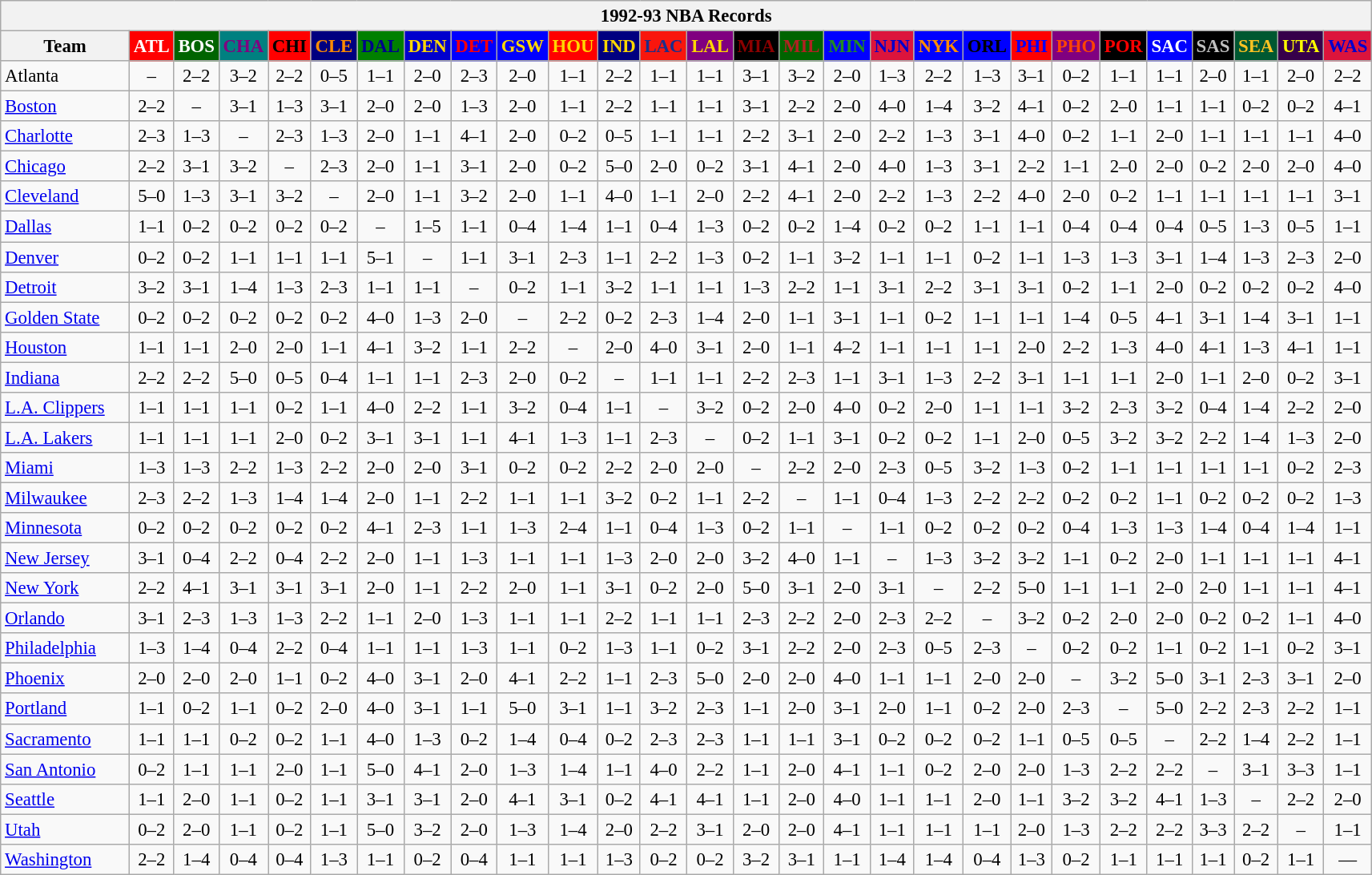<table class="wikitable" style="font-size:95%; text-align:center;">
<tr>
<th colspan=28>1992-93 NBA Records</th>
</tr>
<tr>
<th width=100>Team</th>
<th style="background:#FF0000;color:#FFFFFF;width=35">ATL</th>
<th style="background:#006400;color:#FFFFFF;width=35">BOS</th>
<th style="background:#008080;color:#800080;width=35">CHA</th>
<th style="background:#FF0000;color:#000000;width=35">CHI</th>
<th style="background:#000080;color:#FF8C00;width=35">CLE</th>
<th style="background:#008000;color:#00008B;width=35">DAL</th>
<th style="background:#0000CD;color:#FFD700;width=35">DEN</th>
<th style="background:#0000FF;color:#FF0000;width=35">DET</th>
<th style="background:#0000FF;color:#FFD700;width=35">GSW</th>
<th style="background:#FF0000;color:#FFD700;width=35">HOU</th>
<th style="background:#000080;color:#FFD700;width=35">IND</th>
<th style="background:#F9160D;color:#1A2E8B;width=35">LAC</th>
<th style="background:#800080;color:#FFD700;width=35">LAL</th>
<th style="background:#000000;color:#8B0000;width=35">MIA</th>
<th style="background:#006400;color:#B22222;width=35">MIL</th>
<th style="background:#0000FF;color:#228B22;width=35">MIN</th>
<th style="background:#DC143C;color:#0000CD;width=35">NJN</th>
<th style="background:#0000FF;color:#FF8C00;width=35">NYK</th>
<th style="background:#0000FF;color:#000000;width=35">ORL</th>
<th style="background:#FF0000;color:#0000FF;width=35">PHI</th>
<th style="background:#800080;color:#FF4500;width=35">PHO</th>
<th style="background:#000000;color:#FF0000;width=35">POR</th>
<th style="background:#0000FF;color:#FFFFFF;width=35">SAC</th>
<th style="background:#000000;color:#C0C0C0;width=35">SAS</th>
<th style="background:#005831;color:#FFC322;width=35">SEA</th>
<th style="background:#36004A;color:#FFFF00;width=35">UTA</th>
<th style="background:#DC143C;color:#0000CD;width=35">WAS</th>
</tr>
<tr>
<td style="text-align:left;">Atlanta</td>
<td>–</td>
<td>2–2</td>
<td>3–2</td>
<td>2–2</td>
<td>0–5</td>
<td>1–1</td>
<td>2–0</td>
<td>2–3</td>
<td>2–0</td>
<td>1–1</td>
<td>2–2</td>
<td>1–1</td>
<td>1–1</td>
<td>3–1</td>
<td>3–2</td>
<td>2–0</td>
<td>1–3</td>
<td>2–2</td>
<td>1–3</td>
<td>3–1</td>
<td>0–2</td>
<td>1–1</td>
<td>1–1</td>
<td>2–0</td>
<td>1–1</td>
<td>2–0</td>
<td>2–2</td>
</tr>
<tr>
<td style="text-align:left;"><a href='#'>Boston</a></td>
<td>2–2</td>
<td>–</td>
<td>3–1</td>
<td>1–3</td>
<td>3–1</td>
<td>2–0</td>
<td>2–0</td>
<td>1–3</td>
<td>2–0</td>
<td>1–1</td>
<td>2–2</td>
<td>1–1</td>
<td>1–1</td>
<td>3–1</td>
<td>2–2</td>
<td>2–0</td>
<td>4–0</td>
<td>1–4</td>
<td>3–2</td>
<td>4–1</td>
<td>0–2</td>
<td>2–0</td>
<td>1–1</td>
<td>1–1</td>
<td>0–2</td>
<td>0–2</td>
<td>4–1</td>
</tr>
<tr>
<td style="text-align:left;"><a href='#'>Charlotte</a></td>
<td>2–3</td>
<td>1–3</td>
<td>–</td>
<td>2–3</td>
<td>1–3</td>
<td>2–0</td>
<td>1–1</td>
<td>4–1</td>
<td>2–0</td>
<td>0–2</td>
<td>0–5</td>
<td>1–1</td>
<td>1–1</td>
<td>2–2</td>
<td>3–1</td>
<td>2–0</td>
<td>2–2</td>
<td>1–3</td>
<td>3–1</td>
<td>4–0</td>
<td>0–2</td>
<td>1–1</td>
<td>2–0</td>
<td>1–1</td>
<td>1–1</td>
<td>1–1</td>
<td>4–0</td>
</tr>
<tr>
<td style="text-align:left;"><a href='#'>Chicago</a></td>
<td>2–2</td>
<td>3–1</td>
<td>3–2</td>
<td>–</td>
<td>2–3</td>
<td>2–0</td>
<td>1–1</td>
<td>3–1</td>
<td>2–0</td>
<td>0–2</td>
<td>5–0</td>
<td>2–0</td>
<td>0–2</td>
<td>3–1</td>
<td>4–1</td>
<td>2–0</td>
<td>4–0</td>
<td>1–3</td>
<td>3–1</td>
<td>2–2</td>
<td>1–1</td>
<td>2–0</td>
<td>2–0</td>
<td>0–2</td>
<td>2–0</td>
<td>2–0</td>
<td>4–0</td>
</tr>
<tr>
<td style="text-align:left;"><a href='#'>Cleveland</a></td>
<td>5–0</td>
<td>1–3</td>
<td>3–1</td>
<td>3–2</td>
<td>–</td>
<td>2–0</td>
<td>1–1</td>
<td>3–2</td>
<td>2–0</td>
<td>1–1</td>
<td>4–0</td>
<td>1–1</td>
<td>2–0</td>
<td>2–2</td>
<td>4–1</td>
<td>2–0</td>
<td>2–2</td>
<td>1–3</td>
<td>2–2</td>
<td>4–0</td>
<td>2–0</td>
<td>0–2</td>
<td>1–1</td>
<td>1–1</td>
<td>1–1</td>
<td>1–1</td>
<td>3–1</td>
</tr>
<tr>
<td style="text-align:left;"><a href='#'>Dallas</a></td>
<td>1–1</td>
<td>0–2</td>
<td>0–2</td>
<td>0–2</td>
<td>0–2</td>
<td>–</td>
<td>1–5</td>
<td>1–1</td>
<td>0–4</td>
<td>1–4</td>
<td>1–1</td>
<td>0–4</td>
<td>1–3</td>
<td>0–2</td>
<td>0–2</td>
<td>1–4</td>
<td>0–2</td>
<td>0–2</td>
<td>1–1</td>
<td>1–1</td>
<td>0–4</td>
<td>0–4</td>
<td>0–4</td>
<td>0–5</td>
<td>1–3</td>
<td>0–5</td>
<td>1–1</td>
</tr>
<tr>
<td style="text-align:left;"><a href='#'>Denver</a></td>
<td>0–2</td>
<td>0–2</td>
<td>1–1</td>
<td>1–1</td>
<td>1–1</td>
<td>5–1</td>
<td>–</td>
<td>1–1</td>
<td>3–1</td>
<td>2–3</td>
<td>1–1</td>
<td>2–2</td>
<td>1–3</td>
<td>0–2</td>
<td>1–1</td>
<td>3–2</td>
<td>1–1</td>
<td>1–1</td>
<td>0–2</td>
<td>1–1</td>
<td>1–3</td>
<td>1–3</td>
<td>3–1</td>
<td>1–4</td>
<td>1–3</td>
<td>2–3</td>
<td>2–0</td>
</tr>
<tr>
<td style="text-align:left;"><a href='#'>Detroit</a></td>
<td>3–2</td>
<td>3–1</td>
<td>1–4</td>
<td>1–3</td>
<td>2–3</td>
<td>1–1</td>
<td>1–1</td>
<td>–</td>
<td>0–2</td>
<td>1–1</td>
<td>3–2</td>
<td>1–1</td>
<td>1–1</td>
<td>1–3</td>
<td>2–2</td>
<td>1–1</td>
<td>3–1</td>
<td>2–2</td>
<td>3–1</td>
<td>3–1</td>
<td>0–2</td>
<td>1–1</td>
<td>2–0</td>
<td>0–2</td>
<td>0–2</td>
<td>0–2</td>
<td>4–0</td>
</tr>
<tr>
<td style="text-align:left;"><a href='#'>Golden State</a></td>
<td>0–2</td>
<td>0–2</td>
<td>0–2</td>
<td>0–2</td>
<td>0–2</td>
<td>4–0</td>
<td>1–3</td>
<td>2–0</td>
<td>–</td>
<td>2–2</td>
<td>0–2</td>
<td>2–3</td>
<td>1–4</td>
<td>2–0</td>
<td>1–1</td>
<td>3–1</td>
<td>1–1</td>
<td>0–2</td>
<td>1–1</td>
<td>1–1</td>
<td>1–4</td>
<td>0–5</td>
<td>4–1</td>
<td>3–1</td>
<td>1–4</td>
<td>3–1</td>
<td>1–1</td>
</tr>
<tr>
<td style="text-align:left;"><a href='#'>Houston</a></td>
<td>1–1</td>
<td>1–1</td>
<td>2–0</td>
<td>2–0</td>
<td>1–1</td>
<td>4–1</td>
<td>3–2</td>
<td>1–1</td>
<td>2–2</td>
<td>–</td>
<td>2–0</td>
<td>4–0</td>
<td>3–1</td>
<td>2–0</td>
<td>1–1</td>
<td>4–2</td>
<td>1–1</td>
<td>1–1</td>
<td>1–1</td>
<td>2–0</td>
<td>2–2</td>
<td>1–3</td>
<td>4–0</td>
<td>4–1</td>
<td>1–3</td>
<td>4–1</td>
<td>1–1</td>
</tr>
<tr>
<td style="text-align:left;"><a href='#'>Indiana</a></td>
<td>2–2</td>
<td>2–2</td>
<td>5–0</td>
<td>0–5</td>
<td>0–4</td>
<td>1–1</td>
<td>1–1</td>
<td>2–3</td>
<td>2–0</td>
<td>0–2</td>
<td>–</td>
<td>1–1</td>
<td>1–1</td>
<td>2–2</td>
<td>2–3</td>
<td>1–1</td>
<td>3–1</td>
<td>1–3</td>
<td>2–2</td>
<td>3–1</td>
<td>1–1</td>
<td>1–1</td>
<td>2–0</td>
<td>1–1</td>
<td>2–0</td>
<td>0–2</td>
<td>3–1</td>
</tr>
<tr>
<td style="text-align:left;"><a href='#'>L.A. Clippers</a></td>
<td>1–1</td>
<td>1–1</td>
<td>1–1</td>
<td>0–2</td>
<td>1–1</td>
<td>4–0</td>
<td>2–2</td>
<td>1–1</td>
<td>3–2</td>
<td>0–4</td>
<td>1–1</td>
<td>–</td>
<td>3–2</td>
<td>0–2</td>
<td>2–0</td>
<td>4–0</td>
<td>0–2</td>
<td>2–0</td>
<td>1–1</td>
<td>1–1</td>
<td>3–2</td>
<td>2–3</td>
<td>3–2</td>
<td>0–4</td>
<td>1–4</td>
<td>2–2</td>
<td>2–0</td>
</tr>
<tr>
<td style="text-align:left;"><a href='#'>L.A. Lakers</a></td>
<td>1–1</td>
<td>1–1</td>
<td>1–1</td>
<td>2–0</td>
<td>0–2</td>
<td>3–1</td>
<td>3–1</td>
<td>1–1</td>
<td>4–1</td>
<td>1–3</td>
<td>1–1</td>
<td>2–3</td>
<td>–</td>
<td>0–2</td>
<td>1–1</td>
<td>3–1</td>
<td>0–2</td>
<td>0–2</td>
<td>1–1</td>
<td>2–0</td>
<td>0–5</td>
<td>3–2</td>
<td>3–2</td>
<td>2–2</td>
<td>1–4</td>
<td>1–3</td>
<td>2–0</td>
</tr>
<tr>
<td style="text-align:left;"><a href='#'>Miami</a></td>
<td>1–3</td>
<td>1–3</td>
<td>2–2</td>
<td>1–3</td>
<td>2–2</td>
<td>2–0</td>
<td>2–0</td>
<td>3–1</td>
<td>0–2</td>
<td>0–2</td>
<td>2–2</td>
<td>2–0</td>
<td>2–0</td>
<td>–</td>
<td>2–2</td>
<td>2–0</td>
<td>2–3</td>
<td>0–5</td>
<td>3–2</td>
<td>1–3</td>
<td>0–2</td>
<td>1–1</td>
<td>1–1</td>
<td>1–1</td>
<td>1–1</td>
<td>0–2</td>
<td>2–3</td>
</tr>
<tr>
<td style="text-align:left;"><a href='#'>Milwaukee</a></td>
<td>2–3</td>
<td>2–2</td>
<td>1–3</td>
<td>1–4</td>
<td>1–4</td>
<td>2–0</td>
<td>1–1</td>
<td>2–2</td>
<td>1–1</td>
<td>1–1</td>
<td>3–2</td>
<td>0–2</td>
<td>1–1</td>
<td>2–2</td>
<td>–</td>
<td>1–1</td>
<td>0–4</td>
<td>1–3</td>
<td>2–2</td>
<td>2–2</td>
<td>0–2</td>
<td>0–2</td>
<td>1–1</td>
<td>0–2</td>
<td>0–2</td>
<td>0–2</td>
<td>1–3</td>
</tr>
<tr>
<td style="text-align:left;"><a href='#'>Minnesota</a></td>
<td>0–2</td>
<td>0–2</td>
<td>0–2</td>
<td>0–2</td>
<td>0–2</td>
<td>4–1</td>
<td>2–3</td>
<td>1–1</td>
<td>1–3</td>
<td>2–4</td>
<td>1–1</td>
<td>0–4</td>
<td>1–3</td>
<td>0–2</td>
<td>1–1</td>
<td>–</td>
<td>1–1</td>
<td>0–2</td>
<td>0–2</td>
<td>0–2</td>
<td>0–4</td>
<td>1–3</td>
<td>1–3</td>
<td>1–4</td>
<td>0–4</td>
<td>1–4</td>
<td>1–1</td>
</tr>
<tr>
<td style="text-align:left;"><a href='#'>New Jersey</a></td>
<td>3–1</td>
<td>0–4</td>
<td>2–2</td>
<td>0–4</td>
<td>2–2</td>
<td>2–0</td>
<td>1–1</td>
<td>1–3</td>
<td>1–1</td>
<td>1–1</td>
<td>1–3</td>
<td>2–0</td>
<td>2–0</td>
<td>3–2</td>
<td>4–0</td>
<td>1–1</td>
<td>–</td>
<td>1–3</td>
<td>3–2</td>
<td>3–2</td>
<td>1–1</td>
<td>0–2</td>
<td>2–0</td>
<td>1–1</td>
<td>1–1</td>
<td>1–1</td>
<td>4–1</td>
</tr>
<tr>
<td style="text-align:left;"><a href='#'>New York</a></td>
<td>2–2</td>
<td>4–1</td>
<td>3–1</td>
<td>3–1</td>
<td>3–1</td>
<td>2–0</td>
<td>1–1</td>
<td>2–2</td>
<td>2–0</td>
<td>1–1</td>
<td>3–1</td>
<td>0–2</td>
<td>2–0</td>
<td>5–0</td>
<td>3–1</td>
<td>2–0</td>
<td>3–1</td>
<td>–</td>
<td>2–2</td>
<td>5–0</td>
<td>1–1</td>
<td>1–1</td>
<td>2–0</td>
<td>2–0</td>
<td>1–1</td>
<td>1–1</td>
<td>4–1</td>
</tr>
<tr>
<td style="text-align:left;"><a href='#'>Orlando</a></td>
<td>3–1</td>
<td>2–3</td>
<td>1–3</td>
<td>1–3</td>
<td>2–2</td>
<td>1–1</td>
<td>2–0</td>
<td>1–3</td>
<td>1–1</td>
<td>1–1</td>
<td>2–2</td>
<td>1–1</td>
<td>1–1</td>
<td>2–3</td>
<td>2–2</td>
<td>2–0</td>
<td>2–3</td>
<td>2–2</td>
<td>–</td>
<td>3–2</td>
<td>0–2</td>
<td>2–0</td>
<td>2–0</td>
<td>0–2</td>
<td>0–2</td>
<td>1–1</td>
<td>4–0</td>
</tr>
<tr>
<td style="text-align:left;"><a href='#'>Philadelphia</a></td>
<td>1–3</td>
<td>1–4</td>
<td>0–4</td>
<td>2–2</td>
<td>0–4</td>
<td>1–1</td>
<td>1–1</td>
<td>1–3</td>
<td>1–1</td>
<td>0–2</td>
<td>1–3</td>
<td>1–1</td>
<td>0–2</td>
<td>3–1</td>
<td>2–2</td>
<td>2–0</td>
<td>2–3</td>
<td>0–5</td>
<td>2–3</td>
<td>–</td>
<td>0–2</td>
<td>0–2</td>
<td>1–1</td>
<td>0–2</td>
<td>1–1</td>
<td>0–2</td>
<td>3–1</td>
</tr>
<tr>
<td style="text-align:left;"><a href='#'>Phoenix</a></td>
<td>2–0</td>
<td>2–0</td>
<td>2–0</td>
<td>1–1</td>
<td>0–2</td>
<td>4–0</td>
<td>3–1</td>
<td>2–0</td>
<td>4–1</td>
<td>2–2</td>
<td>1–1</td>
<td>2–3</td>
<td>5–0</td>
<td>2–0</td>
<td>2–0</td>
<td>4–0</td>
<td>1–1</td>
<td>1–1</td>
<td>2–0</td>
<td>2–0</td>
<td>–</td>
<td>3–2</td>
<td>5–0</td>
<td>3–1</td>
<td>2–3</td>
<td>3–1</td>
<td>2–0</td>
</tr>
<tr>
<td style="text-align:left;"><a href='#'>Portland</a></td>
<td>1–1</td>
<td>0–2</td>
<td>1–1</td>
<td>0–2</td>
<td>2–0</td>
<td>4–0</td>
<td>3–1</td>
<td>1–1</td>
<td>5–0</td>
<td>3–1</td>
<td>1–1</td>
<td>3–2</td>
<td>2–3</td>
<td>1–1</td>
<td>2–0</td>
<td>3–1</td>
<td>2–0</td>
<td>1–1</td>
<td>0–2</td>
<td>2–0</td>
<td>2–3</td>
<td>–</td>
<td>5–0</td>
<td>2–2</td>
<td>2–3</td>
<td>2–2</td>
<td>1–1</td>
</tr>
<tr>
<td style="text-align:left;"><a href='#'>Sacramento</a></td>
<td>1–1</td>
<td>1–1</td>
<td>0–2</td>
<td>0–2</td>
<td>1–1</td>
<td>4–0</td>
<td>1–3</td>
<td>0–2</td>
<td>1–4</td>
<td>0–4</td>
<td>0–2</td>
<td>2–3</td>
<td>2–3</td>
<td>1–1</td>
<td>1–1</td>
<td>3–1</td>
<td>0–2</td>
<td>0–2</td>
<td>0–2</td>
<td>1–1</td>
<td>0–5</td>
<td>0–5</td>
<td>–</td>
<td>2–2</td>
<td>1–4</td>
<td>2–2</td>
<td>1–1</td>
</tr>
<tr>
<td style="text-align:left;"><a href='#'>San Antonio</a></td>
<td>0–2</td>
<td>1–1</td>
<td>1–1</td>
<td>2–0</td>
<td>1–1</td>
<td>5–0</td>
<td>4–1</td>
<td>2–0</td>
<td>1–3</td>
<td>1–4</td>
<td>1–1</td>
<td>4–0</td>
<td>2–2</td>
<td>1–1</td>
<td>2–0</td>
<td>4–1</td>
<td>1–1</td>
<td>0–2</td>
<td>2–0</td>
<td>2–0</td>
<td>1–3</td>
<td>2–2</td>
<td>2–2</td>
<td>–</td>
<td>3–1</td>
<td>3–3</td>
<td>1–1</td>
</tr>
<tr>
<td style="text-align:left;"><a href='#'>Seattle</a></td>
<td>1–1</td>
<td>2–0</td>
<td>1–1</td>
<td>0–2</td>
<td>1–1</td>
<td>3–1</td>
<td>3–1</td>
<td>2–0</td>
<td>4–1</td>
<td>3–1</td>
<td>0–2</td>
<td>4–1</td>
<td>4–1</td>
<td>1–1</td>
<td>2–0</td>
<td>4–0</td>
<td>1–1</td>
<td>1–1</td>
<td>2–0</td>
<td>1–1</td>
<td>3–2</td>
<td>3–2</td>
<td>4–1</td>
<td>1–3</td>
<td>–</td>
<td>2–2</td>
<td>2–0</td>
</tr>
<tr>
<td style="text-align:left;"><a href='#'>Utah</a></td>
<td>0–2</td>
<td>2–0</td>
<td>1–1</td>
<td>0–2</td>
<td>1–1</td>
<td>5–0</td>
<td>3–2</td>
<td>2–0</td>
<td>1–3</td>
<td>1–4</td>
<td>2–0</td>
<td>2–2</td>
<td>3–1</td>
<td>2–0</td>
<td>2–0</td>
<td>4–1</td>
<td>1–1</td>
<td>1–1</td>
<td>1–1</td>
<td>2–0</td>
<td>1–3</td>
<td>2–2</td>
<td>2–2</td>
<td>3–3</td>
<td>2–2</td>
<td>–</td>
<td>1–1</td>
</tr>
<tr>
<td style="text-align:left;"><a href='#'>Washington</a></td>
<td>2–2</td>
<td>1–4</td>
<td>0–4</td>
<td>0–4</td>
<td>1–3</td>
<td>1–1</td>
<td>0–2</td>
<td>0–4</td>
<td>1–1</td>
<td>1–1</td>
<td>1–3</td>
<td>0–2</td>
<td>0–2</td>
<td>3–2</td>
<td>3–1</td>
<td>1–1</td>
<td>1–4</td>
<td>1–4</td>
<td>0–4</td>
<td>1–3</td>
<td>0–2</td>
<td>1–1</td>
<td>1–1</td>
<td>1–1</td>
<td>0–2</td>
<td>1–1</td>
<td>—</td>
</tr>
</table>
